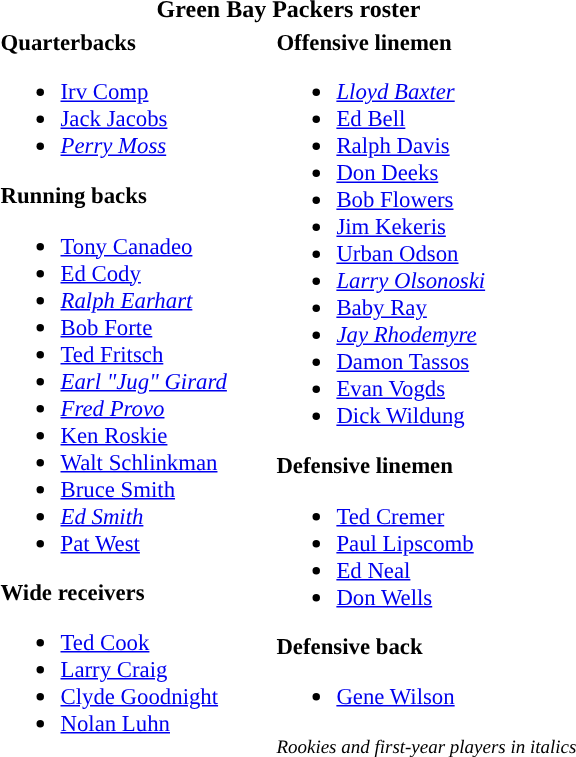<table class="toccolours" style="text-align: left;">
<tr>
<th colspan="9" style="text-align:center; "><strong>Green Bay Packers roster</strong></th>
</tr>
<tr>
<td style="font-size: 95%;" valign="top"><strong>Quarterbacks</strong><br><ul><li><a href='#'>Irv Comp</a></li><li><a href='#'>Jack Jacobs</a></li><li><em><a href='#'>Perry Moss</a></em></li></ul><strong>Running backs</strong><ul><li><a href='#'>Tony Canadeo</a></li><li><a href='#'>Ed Cody</a></li><li><em><a href='#'>Ralph Earhart</a></em></li><li><a href='#'>Bob Forte</a></li><li><a href='#'>Ted Fritsch</a></li><li><em><a href='#'>Earl "Jug" Girard</a></em></li><li><em><a href='#'>Fred Provo</a></em></li><li><a href='#'>Ken Roskie</a></li><li><a href='#'>Walt Schlinkman</a></li><li><a href='#'>Bruce Smith</a></li><li><em><a href='#'>Ed Smith</a></em></li><li><a href='#'>Pat West</a></li></ul><strong>Wide receivers</strong><ul><li><a href='#'>Ted Cook</a></li><li><a href='#'>Larry Craig</a></li><li><a href='#'>Clyde Goodnight</a></li><li><a href='#'>Nolan Luhn</a></li></ul></td>
<td style="width: 25px;"></td>
<td style="font-size: 95%;" valign="top"><strong>Offensive linemen</strong><br><ul><li><em><a href='#'>Lloyd Baxter</a></em></li><li><a href='#'>Ed Bell</a></li><li><a href='#'>Ralph Davis</a></li><li><a href='#'>Don Deeks</a></li><li><a href='#'>Bob Flowers</a></li><li><a href='#'>Jim Kekeris</a></li><li><a href='#'>Urban Odson</a></li><li><em><a href='#'>Larry Olsonoski</a></em></li><li><a href='#'>Baby Ray</a></li><li><em><a href='#'>Jay Rhodemyre</a></em></li><li><a href='#'>Damon Tassos</a></li><li><a href='#'>Evan Vogds</a></li><li><a href='#'>Dick Wildung</a></li></ul><strong>Defensive linemen</strong><ul><li><a href='#'>Ted Cremer</a></li><li><a href='#'>Paul Lipscomb</a></li><li><a href='#'>Ed Neal</a></li><li><a href='#'>Don Wells</a></li></ul><strong>Defensive back</strong><ul><li><a href='#'>Gene Wilson</a></li></ul><small><em>Rookies and first-year players in italics</em></small></td>
</tr>
<tr>
</tr>
</table>
